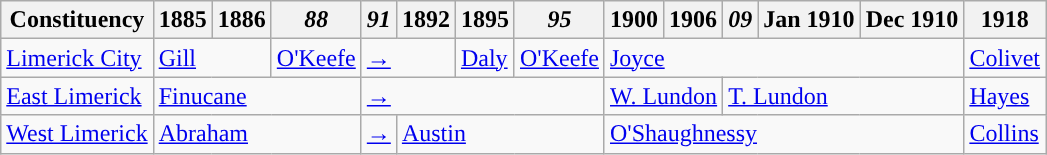<table class="wikitable">
<tr>
<th>Constituency</th>
<th>1885</th>
<th>1886</th>
<th><em>88</em></th>
<th><em>91</em></th>
<th>1892</th>
<th>1895</th>
<th><em>95</em></th>
<th>1900</th>
<th>1906</th>
<th><em>09</em></th>
<th>Jan 1910</th>
<th>Dec 1910</th>
<th>1918</th>
</tr>
<tr>
<td><a href='#'>Limerick City</a></td>
<td colspan="2"><a href='#'>Gill</a></td>
<td><a href='#'>O'Keefe</a></td>
<td colspan="2"><a href='#'>→</a></td>
<td><a href='#'>Daly</a></td>
<td><a href='#'>O'Keefe</a></td>
<td colspan="5"><a href='#'>Joyce</a></td>
<td><a href='#'>Colivet</a></td>
</tr>
<tr>
<td><a href='#'>East Limerick</a></td>
<td colspan="3"><a href='#'>Finucane</a></td>
<td colspan="4"><a href='#'>→</a></td>
<td colspan="2"><a href='#'>W. Lundon</a></td>
<td colspan="3"><a href='#'>T. Lundon</a></td>
<td><a href='#'>Hayes</a></td>
</tr>
<tr>
<td><a href='#'>West Limerick</a></td>
<td colspan="3"><a href='#'>Abraham</a></td>
<td><a href='#'>→</a></td>
<td colspan="3"><a href='#'>Austin</a></td>
<td colspan="5"><a href='#'>O'Shaughnessy</a></td>
<td><a href='#'>Collins</a></td>
</tr>
</table>
